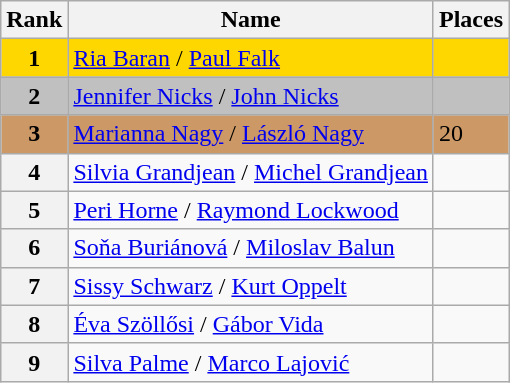<table class="wikitable">
<tr>
<th>Rank</th>
<th>Name</th>
<th>Places</th>
</tr>
<tr bgcolor="gold">
<td align="center"><strong>1</strong></td>
<td> <a href='#'>Ria Baran</a> / <a href='#'>Paul Falk</a></td>
<td></td>
</tr>
<tr bgcolor="silver">
<td align="center"><strong>2</strong></td>
<td> <a href='#'>Jennifer Nicks</a> / <a href='#'>John Nicks</a></td>
<td></td>
</tr>
<tr bgcolor="cc9966">
<td align="center"><strong>3</strong></td>
<td> <a href='#'>Marianna Nagy</a> / <a href='#'>László Nagy</a></td>
<td>20</td>
</tr>
<tr>
<th>4</th>
<td> <a href='#'>Silvia Grandjean</a> / <a href='#'>Michel Grandjean</a></td>
<td></td>
</tr>
<tr>
<th>5</th>
<td> <a href='#'>Peri Horne</a> / <a href='#'>Raymond Lockwood</a></td>
<td></td>
</tr>
<tr>
<th>6</th>
<td> <a href='#'>Soňa Buriánová</a> / <a href='#'>Miloslav Balun</a></td>
<td></td>
</tr>
<tr>
<th>7</th>
<td> <a href='#'>Sissy Schwarz</a> / <a href='#'>Kurt Oppelt</a></td>
<td></td>
</tr>
<tr>
<th>8</th>
<td> <a href='#'>Éva Szöllősi</a> / <a href='#'>Gábor Vida</a></td>
<td></td>
</tr>
<tr>
<th>9</th>
<td> <a href='#'>Silva Palme</a> / <a href='#'>Marco Lajović</a></td>
<td></td>
</tr>
</table>
